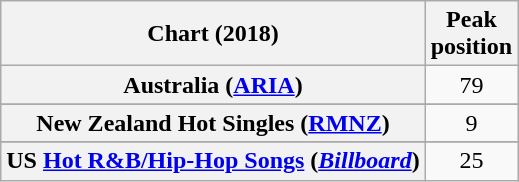<table class="wikitable sortable plainrowheaders" style="text-align:center">
<tr>
<th scope="col">Chart (2018)</th>
<th scope="col">Peak<br> position</th>
</tr>
<tr>
<th scope="row">Australia (<a href='#'>ARIA</a>)</th>
<td>79</td>
</tr>
<tr>
</tr>
<tr>
</tr>
<tr>
</tr>
<tr>
<th scope="row">New Zealand Hot Singles (<a href='#'>RMNZ</a>)</th>
<td>9</td>
</tr>
<tr>
</tr>
<tr>
</tr>
<tr>
</tr>
<tr>
</tr>
<tr>
<th scope="row">US <a href='#'>Hot R&B/Hip-Hop Songs</a> (<em><a href='#'>Billboard</a></em>)</th>
<td>25</td>
</tr>
</table>
